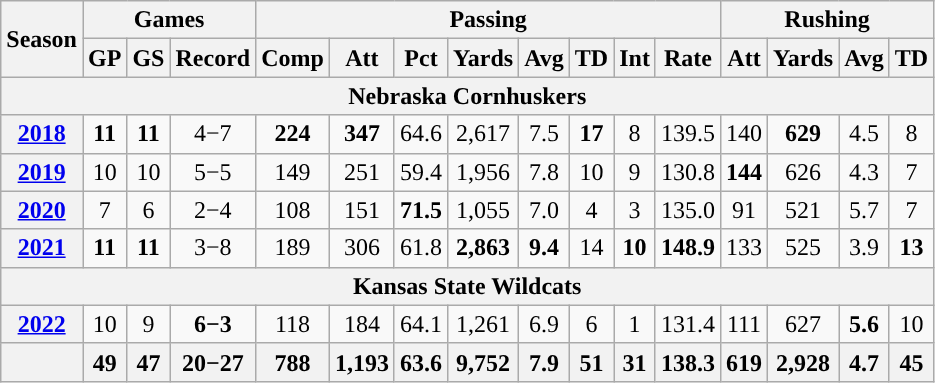<table class="wikitable" style="text-align:center;">
<tr>
<th rowspan="2">Season</th>
<th colspan="3">Games</th>
<th colspan="8">Passing</th>
<th colspan="5">Rushing</th>
</tr>
<tr>
<th>GP</th>
<th>GS</th>
<th>Record</th>
<th>Comp</th>
<th>Att</th>
<th>Pct</th>
<th>Yards</th>
<th>Avg</th>
<th>TD</th>
<th>Int</th>
<th>Rate</th>
<th>Att</th>
<th>Yards</th>
<th>Avg</th>
<th>TD</th>
</tr>
<tr>
<th colspan="16">Nebraska Cornhuskers</th>
</tr>
<tr>
<th><a href='#'>2018</a></th>
<td><strong>11</strong></td>
<td><strong>11</strong></td>
<td>4−7</td>
<td><strong>224</strong></td>
<td><strong>347</strong></td>
<td>64.6</td>
<td>2,617</td>
<td>7.5</td>
<td><strong>17</strong></td>
<td>8</td>
<td>139.5</td>
<td>140</td>
<td><strong>629</strong></td>
<td>4.5</td>
<td>8</td>
</tr>
<tr>
<th><a href='#'>2019</a></th>
<td>10</td>
<td>10</td>
<td>5−5</td>
<td>149</td>
<td>251</td>
<td>59.4</td>
<td>1,956</td>
<td>7.8</td>
<td>10</td>
<td>9</td>
<td>130.8</td>
<td><strong>144</strong></td>
<td>626</td>
<td>4.3</td>
<td>7</td>
</tr>
<tr>
<th><a href='#'>2020</a></th>
<td>7</td>
<td>6</td>
<td>2−4</td>
<td>108</td>
<td>151</td>
<td><strong>71.5</strong></td>
<td>1,055</td>
<td>7.0</td>
<td>4</td>
<td>3</td>
<td>135.0</td>
<td>91</td>
<td>521</td>
<td>5.7</td>
<td>7</td>
</tr>
<tr>
<th><a href='#'>2021</a></th>
<td><strong>11</strong></td>
<td><strong>11</strong></td>
<td>3−8</td>
<td>189</td>
<td>306</td>
<td>61.8</td>
<td><strong>2,863</strong></td>
<td><strong>9.4</strong></td>
<td>14</td>
<td><strong>10</strong></td>
<td><strong>148.9</strong></td>
<td>133</td>
<td>525</td>
<td>3.9</td>
<td><strong>13</strong></td>
</tr>
<tr>
<th colspan="16">Kansas State Wildcats</th>
</tr>
<tr>
<th><a href='#'>2022</a></th>
<td>10</td>
<td>9</td>
<td><strong>6−3</strong></td>
<td>118</td>
<td>184</td>
<td>64.1</td>
<td>1,261</td>
<td>6.9</td>
<td>6</td>
<td>1</td>
<td>131.4</td>
<td>111</td>
<td>627</td>
<td><strong>5.6</strong></td>
<td>10</td>
</tr>
<tr>
<th></th>
<th>49</th>
<th>47</th>
<th>20−27</th>
<th>788</th>
<th>1,193</th>
<th>63.6</th>
<th>9,752</th>
<th>7.9</th>
<th>51</th>
<th>31</th>
<th>138.3</th>
<th>619</th>
<th>2,928</th>
<th>4.7</th>
<th>45</th>
</tr>
</table>
